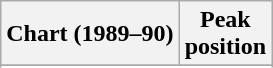<table class="wikitable sortable plainrowheaders">
<tr>
<th>Chart (1989–90)</th>
<th>Peak<br>position</th>
</tr>
<tr>
</tr>
<tr>
</tr>
</table>
